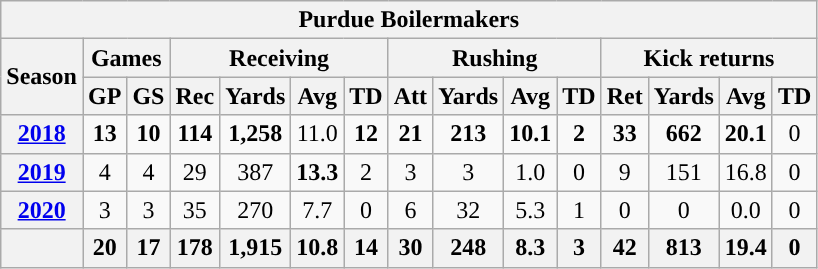<table class=wikitable style="text-align:center;">
<tr>
<th colspan="15">Purdue Boilermakers</th>
</tr>
<tr>
<th rowspan="2">Season</th>
<th colspan="2">Games</th>
<th colspan="4">Receiving</th>
<th colspan="4">Rushing</th>
<th colspan="4">Kick returns</th>
</tr>
<tr>
<th>GP</th>
<th>GS</th>
<th>Rec</th>
<th>Yards</th>
<th>Avg</th>
<th>TD</th>
<th>Att</th>
<th>Yards</th>
<th>Avg</th>
<th>TD</th>
<th>Ret</th>
<th>Yards</th>
<th>Avg</th>
<th>TD</th>
</tr>
<tr>
<th><a href='#'>2018</a></th>
<td><strong>13</strong></td>
<td><strong>10</strong></td>
<td><strong>114</strong></td>
<td><strong>1,258</strong></td>
<td>11.0</td>
<td><strong>12</strong></td>
<td><strong>21</strong></td>
<td><strong>213</strong></td>
<td><strong>10.1</strong></td>
<td><strong>2</strong></td>
<td><strong>33</strong></td>
<td><strong>662</strong></td>
<td><strong>20.1</strong></td>
<td>0</td>
</tr>
<tr>
<th><a href='#'>2019</a></th>
<td>4</td>
<td>4</td>
<td>29</td>
<td>387</td>
<td><strong>13.3</strong></td>
<td>2</td>
<td>3</td>
<td>3</td>
<td>1.0</td>
<td>0</td>
<td>9</td>
<td>151</td>
<td>16.8</td>
<td>0</td>
</tr>
<tr>
<th><a href='#'>2020</a></th>
<td>3</td>
<td>3</td>
<td>35</td>
<td>270</td>
<td>7.7</td>
<td>0</td>
<td>6</td>
<td>32</td>
<td>5.3</td>
<td>1</td>
<td>0</td>
<td>0</td>
<td>0.0</td>
<td>0</td>
</tr>
<tr>
<th></th>
<th>20</th>
<th>17</th>
<th>178</th>
<th>1,915</th>
<th>10.8</th>
<th>14</th>
<th>30</th>
<th>248</th>
<th>8.3</th>
<th>3</th>
<th>42</th>
<th>813</th>
<th>19.4</th>
<th>0</th>
</tr>
</table>
